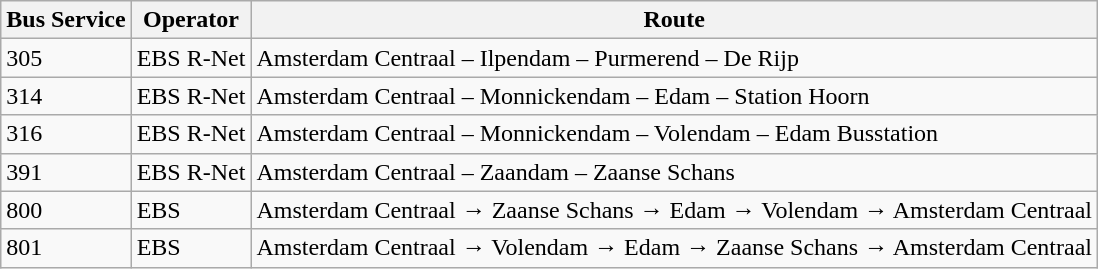<table class="wikitable">
<tr>
<th>Bus Service</th>
<th>Operator</th>
<th>Route</th>
</tr>
<tr>
<td>305</td>
<td>EBS R-Net</td>
<td>Amsterdam Centraal – Ilpendam – Purmerend – De Rijp</td>
</tr>
<tr>
<td>314</td>
<td>EBS R-Net</td>
<td>Amsterdam Centraal – Monnickendam – Edam – Station Hoorn</td>
</tr>
<tr>
<td>316</td>
<td>EBS R-Net</td>
<td>Amsterdam Centraal – Monnickendam – Volendam – Edam Busstation</td>
</tr>
<tr>
<td>391</td>
<td>EBS R-Net</td>
<td>Amsterdam Centraal – Zaandam – Zaanse Schans</td>
</tr>
<tr>
<td>800</td>
<td>EBS</td>
<td>Amsterdam Centraal → Zaanse Schans → Edam → Volendam → Amsterdam Centraal</td>
</tr>
<tr>
<td>801</td>
<td>EBS</td>
<td>Amsterdam Centraal → Volendam → Edam → Zaanse Schans → Amsterdam Centraal</td>
</tr>
</table>
